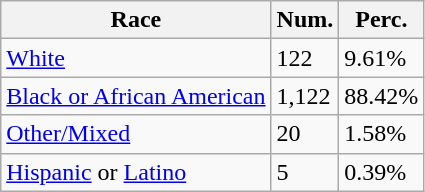<table class="wikitable">
<tr>
<th>Race</th>
<th>Num.</th>
<th>Perc.</th>
</tr>
<tr>
<td><a href='#'>White</a></td>
<td>122</td>
<td>9.61%</td>
</tr>
<tr>
<td><a href='#'>Black or African American</a></td>
<td>1,122</td>
<td>88.42%</td>
</tr>
<tr>
<td><a href='#'>Other/Mixed</a></td>
<td>20</td>
<td>1.58%</td>
</tr>
<tr>
<td><a href='#'>Hispanic</a> or <a href='#'>Latino</a></td>
<td>5</td>
<td>0.39%</td>
</tr>
</table>
